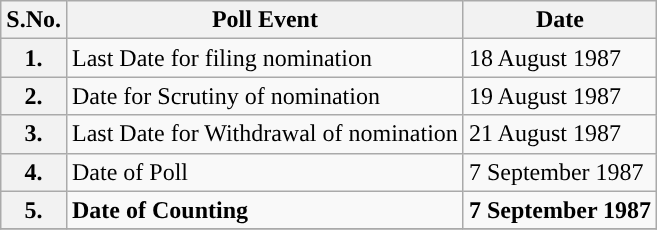<table class="wikitable sortable">
<tr>
<th>S.No.</th>
<th>Poll Event</th>
<th>Date</th>
</tr>
<tr>
<th>1.</th>
<td>Last Date for filing nomination</td>
<td>18 August 1987</td>
</tr>
<tr>
<th>2.</th>
<td>Date for Scrutiny of nomination</td>
<td>19 August 1987</td>
</tr>
<tr>
<th>3.</th>
<td>Last Date for Withdrawal of nomination</td>
<td>21 August 1987</td>
</tr>
<tr>
<th>4.</th>
<td>Date of Poll</td>
<td>7 September 1987</td>
</tr>
<tr>
<th>5.</th>
<td><strong>Date of Counting</strong></td>
<td colspan="2" style="text-align:center"><strong>7 September 1987</strong></td>
</tr>
<tr>
</tr>
</table>
